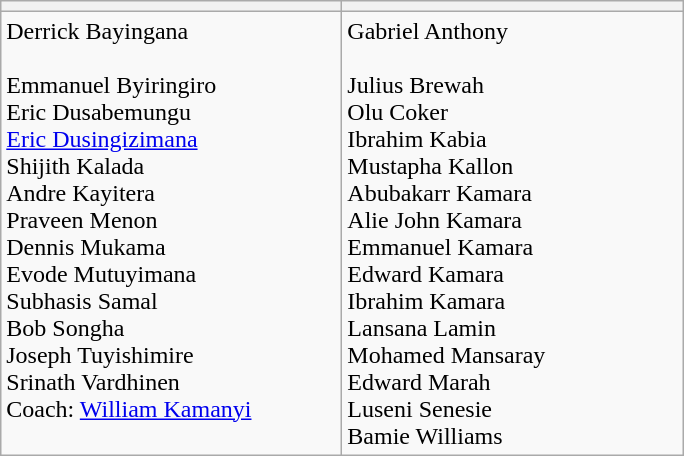<table class="wikitable">
<tr>
<th width=220></th>
<th width=220></th>
</tr>
<tr>
<td valign=top>Derrick Bayingana<br><br>Emmanuel Byiringiro<br>
Eric Dusabemungu<br>
<a href='#'>Eric Dusingizimana</a><br>
Shijith Kalada<br>
Andre Kayitera<br>
Praveen Menon<br>
Dennis Mukama<br>
Evode Mutuyimana<br>
Subhasis Samal<br>
Bob Songha<br>
Joseph Tuyishimire<br>
Srinath Vardhinen<br>
Coach: <a href='#'>William Kamanyi</a></td>
<td valign=top>Gabriel Anthony<br><br>Julius Brewah<br>
Olu Coker<br>
Ibrahim Kabia<br>
Mustapha Kallon<br>
Abubakarr Kamara<br>
Alie John Kamara<br>
Emmanuel Kamara<br>
Edward Kamara<br>
Ibrahim Kamara<br>
Lansana Lamin<br>
Mohamed Mansaray<br>
Edward Marah<br>
Luseni Senesie<br>
Bamie Williams<br></td>
</tr>
</table>
